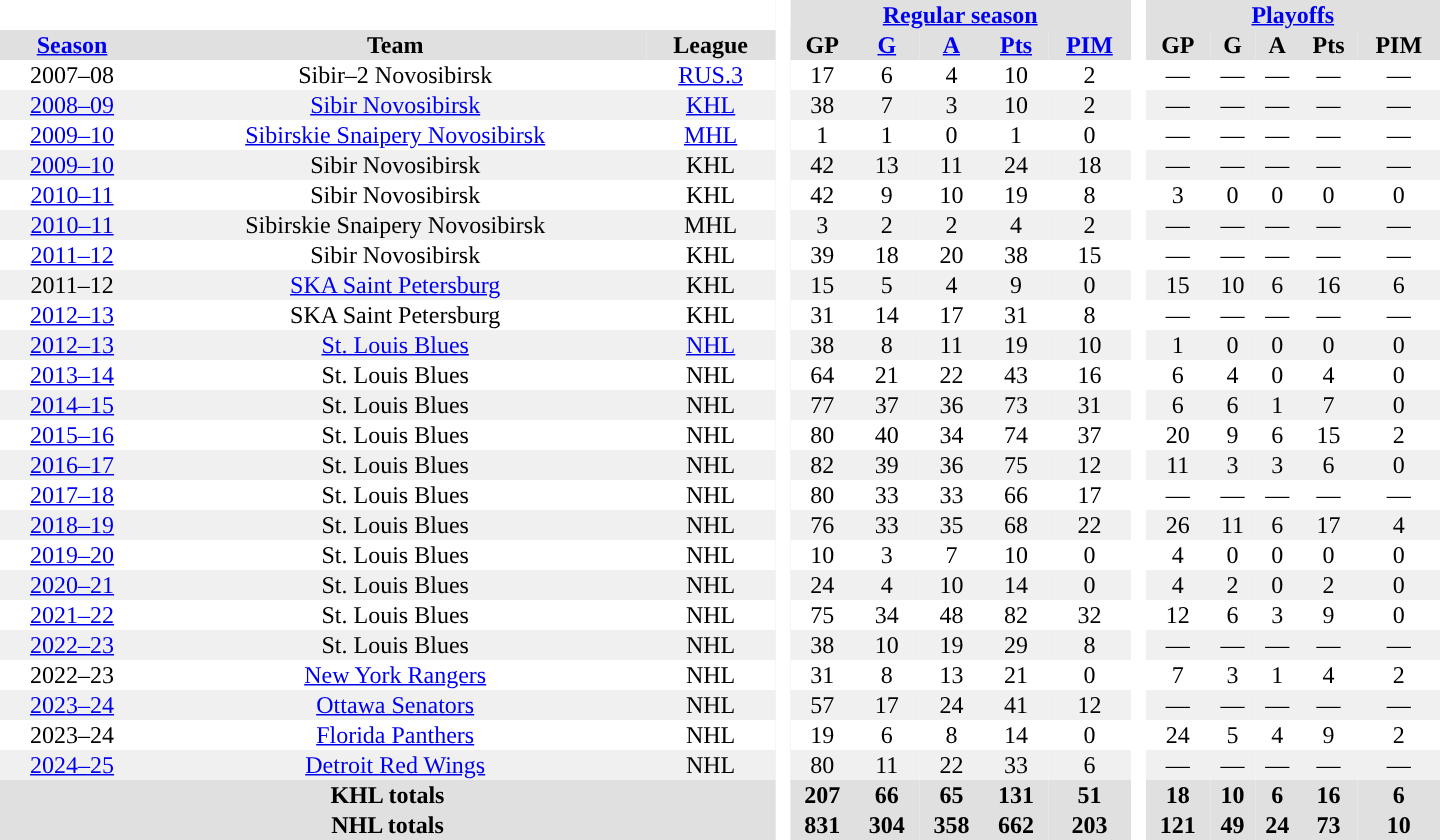<table border="0" cellpadding="1" cellspacing="0" style="text-align:center; width:60em;">
<tr style="background:#e0e0e0;">
<th colspan="3" style="background:#fff;"> </th>
<th rowspan="99" style="background:#fff;"> </th>
<th colspan="5"><a href='#'>Regular season</a></th>
<th rowspan="99" style="background:#fff;"> </th>
<th colspan="5"><a href='#'>Playoffs</a></th>
</tr>
<tr style="background:#e0e0e0;">
<th><a href='#'>Season</a></th>
<th>Team</th>
<th>League</th>
<th>GP</th>
<th><a href='#'>G</a></th>
<th><a href='#'>A</a></th>
<th><a href='#'>Pts</a></th>
<th><a href='#'>PIM</a></th>
<th>GP</th>
<th>G</th>
<th>A</th>
<th>Pts</th>
<th>PIM</th>
</tr>
<tr>
<td>2007–08</td>
<td>Sibir–2 Novosibirsk</td>
<td><a href='#'>RUS.3</a></td>
<td>17</td>
<td>6</td>
<td>4</td>
<td>10</td>
<td>2</td>
<td>—</td>
<td>—</td>
<td>—</td>
<td>—</td>
<td>—</td>
</tr>
<tr style="background:#f0f0f0;">
<td><a href='#'>2008–09</a></td>
<td><a href='#'>Sibir Novosibirsk</a></td>
<td><a href='#'>KHL</a></td>
<td>38</td>
<td>7</td>
<td>3</td>
<td>10</td>
<td>2</td>
<td>—</td>
<td>—</td>
<td>—</td>
<td>—</td>
<td>—</td>
</tr>
<tr>
<td><a href='#'>2009–10</a></td>
<td><a href='#'>Sibirskie Snaipery Novosibirsk</a></td>
<td><a href='#'>MHL</a></td>
<td>1</td>
<td>1</td>
<td>0</td>
<td>1</td>
<td>0</td>
<td>—</td>
<td>—</td>
<td>—</td>
<td>—</td>
<td>—</td>
</tr>
<tr style="background:#f0f0f0;">
<td><a href='#'>2009–10</a></td>
<td>Sibir Novosibirsk</td>
<td>KHL</td>
<td>42</td>
<td>13</td>
<td>11</td>
<td>24</td>
<td>18</td>
<td>—</td>
<td>—</td>
<td>—</td>
<td>—</td>
<td>—</td>
</tr>
<tr>
<td><a href='#'>2010–11</a></td>
<td>Sibir Novosibirsk</td>
<td>KHL</td>
<td>42</td>
<td>9</td>
<td>10</td>
<td>19</td>
<td>8</td>
<td>3</td>
<td>0</td>
<td>0</td>
<td>0</td>
<td>0</td>
</tr>
<tr style="background:#f0f0f0;">
<td><a href='#'>2010–11</a></td>
<td>Sibirskie Snaipery Novosibirsk</td>
<td>MHL</td>
<td>3</td>
<td>2</td>
<td>2</td>
<td>4</td>
<td>2</td>
<td>—</td>
<td>—</td>
<td>—</td>
<td>—</td>
<td>—</td>
</tr>
<tr>
<td><a href='#'>2011–12</a></td>
<td>Sibir Novosibirsk</td>
<td>KHL</td>
<td>39</td>
<td>18</td>
<td>20</td>
<td>38</td>
<td>15</td>
<td>—</td>
<td>—</td>
<td>—</td>
<td>—</td>
<td>—</td>
</tr>
<tr style="background:#f0f0f0;">
<td>2011–12</td>
<td><a href='#'>SKA Saint Petersburg</a></td>
<td>KHL</td>
<td>15</td>
<td>5</td>
<td>4</td>
<td>9</td>
<td>0</td>
<td>15</td>
<td>10</td>
<td>6</td>
<td>16</td>
<td>6</td>
</tr>
<tr>
<td><a href='#'>2012–13</a></td>
<td>SKA Saint Petersburg</td>
<td>KHL</td>
<td>31</td>
<td>14</td>
<td>17</td>
<td>31</td>
<td>8</td>
<td>—</td>
<td>—</td>
<td>—</td>
<td>—</td>
<td>—</td>
</tr>
<tr style="background:#f0f0f0;">
<td><a href='#'>2012–13</a></td>
<td><a href='#'>St. Louis Blues</a></td>
<td><a href='#'>NHL</a></td>
<td>38</td>
<td>8</td>
<td>11</td>
<td>19</td>
<td>10</td>
<td>1</td>
<td>0</td>
<td>0</td>
<td>0</td>
<td>0</td>
</tr>
<tr>
<td><a href='#'>2013–14</a></td>
<td>St. Louis Blues</td>
<td>NHL</td>
<td>64</td>
<td>21</td>
<td>22</td>
<td>43</td>
<td>16</td>
<td>6</td>
<td>4</td>
<td>0</td>
<td>4</td>
<td>0</td>
</tr>
<tr style="background:#f0f0f0;">
<td><a href='#'>2014–15</a></td>
<td>St. Louis Blues</td>
<td>NHL</td>
<td>77</td>
<td>37</td>
<td>36</td>
<td>73</td>
<td>31</td>
<td>6</td>
<td>6</td>
<td>1</td>
<td>7</td>
<td>0</td>
</tr>
<tr>
<td><a href='#'>2015–16</a></td>
<td>St. Louis Blues</td>
<td>NHL</td>
<td>80</td>
<td>40</td>
<td>34</td>
<td>74</td>
<td>37</td>
<td>20</td>
<td>9</td>
<td>6</td>
<td>15</td>
<td>2</td>
</tr>
<tr style="background:#f0f0f0;">
<td><a href='#'>2016–17</a></td>
<td>St. Louis Blues</td>
<td>NHL</td>
<td>82</td>
<td>39</td>
<td>36</td>
<td>75</td>
<td>12</td>
<td>11</td>
<td>3</td>
<td>3</td>
<td>6</td>
<td>0</td>
</tr>
<tr>
<td><a href='#'>2017–18</a></td>
<td>St. Louis Blues</td>
<td>NHL</td>
<td>80</td>
<td>33</td>
<td>33</td>
<td>66</td>
<td>17</td>
<td>—</td>
<td>—</td>
<td>—</td>
<td>—</td>
<td>—</td>
</tr>
<tr style="background:#f0f0f0;">
<td><a href='#'>2018–19</a></td>
<td>St. Louis Blues</td>
<td>NHL</td>
<td>76</td>
<td>33</td>
<td>35</td>
<td>68</td>
<td>22</td>
<td>26</td>
<td>11</td>
<td>6</td>
<td>17</td>
<td>4</td>
</tr>
<tr>
<td><a href='#'>2019–20</a></td>
<td>St. Louis Blues</td>
<td>NHL</td>
<td>10</td>
<td>3</td>
<td>7</td>
<td>10</td>
<td>0</td>
<td>4</td>
<td>0</td>
<td>0</td>
<td>0</td>
<td>0</td>
</tr>
<tr style="background:#f0f0f0;">
<td><a href='#'>2020–21</a></td>
<td>St. Louis Blues</td>
<td>NHL</td>
<td>24</td>
<td>4</td>
<td>10</td>
<td>14</td>
<td>0</td>
<td>4</td>
<td>2</td>
<td>0</td>
<td>2</td>
<td>0</td>
</tr>
<tr>
<td><a href='#'>2021–22</a></td>
<td>St. Louis Blues</td>
<td>NHL</td>
<td>75</td>
<td>34</td>
<td>48</td>
<td>82</td>
<td>32</td>
<td>12</td>
<td>6</td>
<td>3</td>
<td>9</td>
<td>0</td>
</tr>
<tr style="background:#f0f0f0;">
<td><a href='#'>2022–23</a></td>
<td>St. Louis Blues</td>
<td>NHL</td>
<td>38</td>
<td>10</td>
<td>19</td>
<td>29</td>
<td>8</td>
<td>—</td>
<td>—</td>
<td>—</td>
<td>—</td>
<td>—</td>
</tr>
<tr>
<td>2022–23</td>
<td><a href='#'>New York Rangers</a></td>
<td>NHL</td>
<td>31</td>
<td>8</td>
<td>13</td>
<td>21</td>
<td>0</td>
<td>7</td>
<td>3</td>
<td>1</td>
<td>4</td>
<td>2</td>
</tr>
<tr style="background:#f0f0f0;">
<td><a href='#'>2023–24</a></td>
<td><a href='#'>Ottawa Senators</a></td>
<td>NHL</td>
<td>57</td>
<td>17</td>
<td>24</td>
<td>41</td>
<td>12</td>
<td>—</td>
<td>—</td>
<td>—</td>
<td>—</td>
<td>—</td>
</tr>
<tr>
<td>2023–24</td>
<td><a href='#'>Florida Panthers</a></td>
<td>NHL</td>
<td>19</td>
<td>6</td>
<td>8</td>
<td>14</td>
<td>0</td>
<td>24</td>
<td>5</td>
<td>4</td>
<td>9</td>
<td>2</td>
</tr>
<tr style="background:#f0f0f0;">
<td><a href='#'>2024–25</a></td>
<td><a href='#'>Detroit Red Wings</a></td>
<td>NHL</td>
<td>80</td>
<td>11</td>
<td>22</td>
<td>33</td>
<td>6</td>
<td>—</td>
<td>—</td>
<td>—</td>
<td>—</td>
<td>—</td>
</tr>
<tr style="background:#e0e0e0;">
<th colspan="3">KHL totals</th>
<th>207</th>
<th>66</th>
<th>65</th>
<th>131</th>
<th>51</th>
<th>18</th>
<th>10</th>
<th>6</th>
<th>16</th>
<th>6</th>
</tr>
<tr style="background:#e0e0e0;">
<th colspan="3">NHL totals</th>
<th>831</th>
<th>304</th>
<th>358</th>
<th>662</th>
<th>203</th>
<th>121</th>
<th>49</th>
<th>24</th>
<th>73</th>
<th>10</th>
</tr>
</table>
